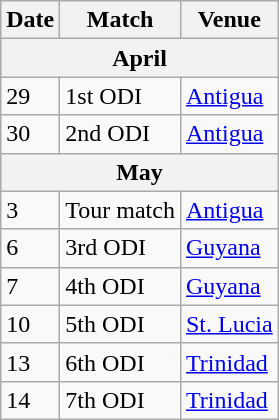<table class="wikitable">
<tr>
<th>Date</th>
<th>Match</th>
<th>Venue</th>
</tr>
<tr>
<th colspan="3">April</th>
</tr>
<tr>
<td>29</td>
<td>1st ODI</td>
<td><a href='#'>Antigua</a></td>
</tr>
<tr>
<td>30</td>
<td>2nd ODI</td>
<td><a href='#'>Antigua</a></td>
</tr>
<tr>
<th colspan="3">May</th>
</tr>
<tr>
<td>3</td>
<td>Tour match</td>
<td><a href='#'>Antigua</a></td>
</tr>
<tr>
<td>6</td>
<td>3rd ODI</td>
<td><a href='#'>Guyana</a></td>
</tr>
<tr>
<td>7</td>
<td>4th ODI</td>
<td><a href='#'>Guyana</a></td>
</tr>
<tr>
<td>10</td>
<td>5th ODI</td>
<td><a href='#'>St. Lucia</a></td>
</tr>
<tr>
<td>13</td>
<td>6th ODI</td>
<td><a href='#'>Trinidad</a></td>
</tr>
<tr>
<td>14</td>
<td>7th ODI</td>
<td><a href='#'>Trinidad</a></td>
</tr>
</table>
